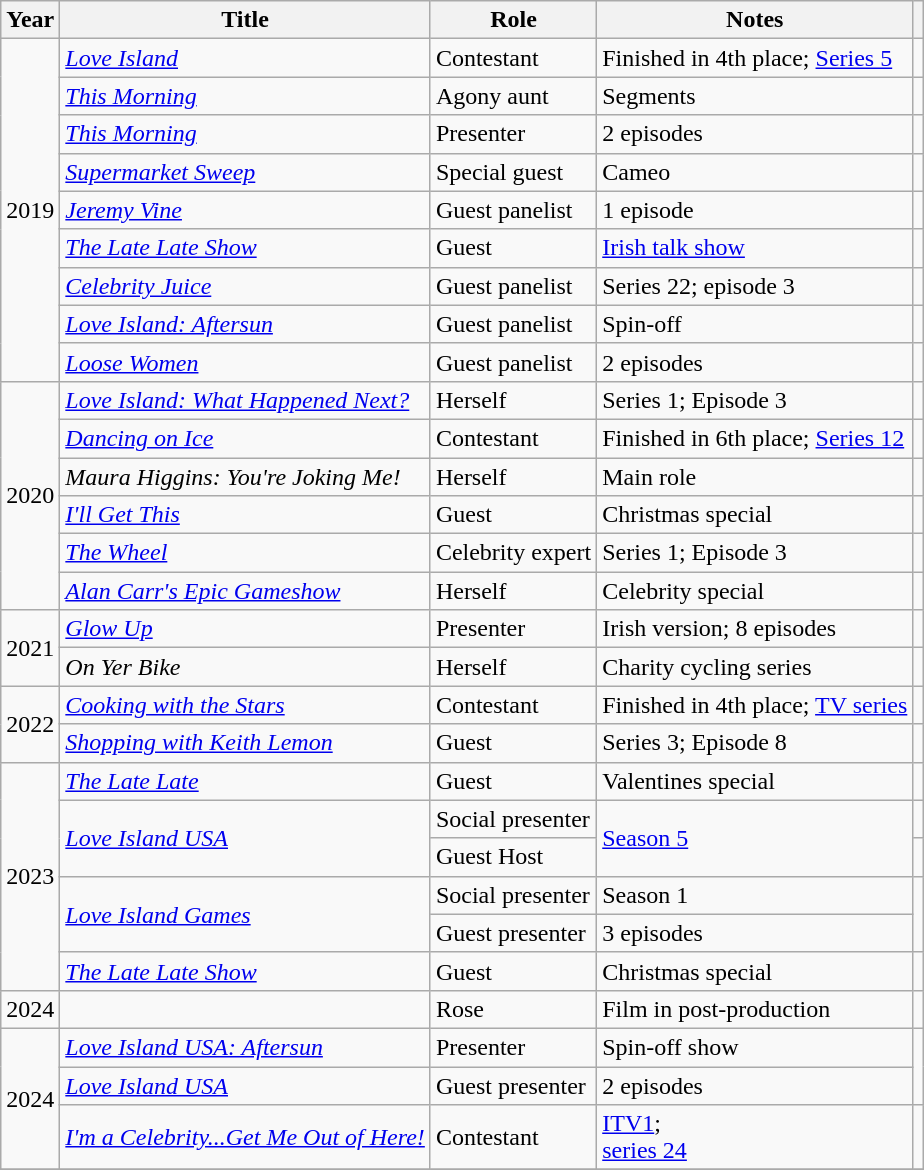<table class="wikitable plainrowheaders sortable">
<tr>
<th scope="col">Year</th>
<th scope="col">Title</th>
<th scope="col">Role</th>
<th scope="col" class="unsortable">Notes</th>
<th scope="col" class=unsortable></th>
</tr>
<tr>
<td rowspan="9">2019</td>
<td><em><a href='#'>Love Island</a></em></td>
<td>Contestant</td>
<td>Finished in 4th place;  <a href='#'>Series 5</a></td>
<td align="center"></td>
</tr>
<tr>
<td><em><a href='#'>This Morning</a></em></td>
<td>Agony aunt</td>
<td>Segments</td>
<td align="center"></td>
</tr>
<tr>
<td><em><a href='#'>This Morning</a></em></td>
<td>Presenter</td>
<td>2 episodes</td>
<td align="center"></td>
</tr>
<tr>
<td><em><a href='#'>Supermarket Sweep</a></em></td>
<td>Special guest</td>
<td>Cameo</td>
<td align="center"></td>
</tr>
<tr>
<td><em><a href='#'>Jeremy Vine</a></em></td>
<td>Guest panelist</td>
<td>1 episode</td>
<td align="center"></td>
</tr>
<tr>
<td><em><a href='#'>The Late Late Show</a></em></td>
<td>Guest</td>
<td><a href='#'>Irish talk show</a></td>
<td align="center"></td>
</tr>
<tr>
<td><em><a href='#'>Celebrity Juice</a> </em></td>
<td>Guest panelist</td>
<td>Series 22; episode 3</td>
<td align="center"></td>
</tr>
<tr>
<td><em><a href='#'>Love Island: Aftersun</a></em></td>
<td>Guest panelist</td>
<td>Spin-off</td>
<td align="center"></td>
</tr>
<tr>
<td><em><a href='#'>Loose Women</a></em></td>
<td>Guest panelist</td>
<td>2 episodes</td>
<td align="center"></td>
</tr>
<tr>
<td rowspan="6">2020</td>
<td><a href='#'><em>Love Island: What Happened Next?</em></a></td>
<td>Herself</td>
<td>Series 1; Episode 3</td>
<td align="center"></td>
</tr>
<tr>
<td><em><a href='#'>Dancing on Ice</a></em></td>
<td>Contestant</td>
<td>Finished in 6th place;  <a href='#'>Series 12</a></td>
<td align="center"></td>
</tr>
<tr>
<td><em>Maura Higgins: You're Joking Me!</em></td>
<td>Herself</td>
<td>Main role</td>
<td align="center"></td>
</tr>
<tr>
<td><em><a href='#'>I'll Get This</a></em></td>
<td>Guest</td>
<td>Christmas special</td>
<td align="center"></td>
</tr>
<tr>
<td><em><a href='#'>The Wheel</a></em></td>
<td>Celebrity expert</td>
<td>Series 1; Episode 3</td>
<td align="center"></td>
</tr>
<tr>
<td><em><a href='#'>Alan Carr's Epic Gameshow</a></em></td>
<td>Herself</td>
<td>Celebrity special</td>
<td align="center"></td>
</tr>
<tr>
<td rowspan="2">2021</td>
<td><em><a href='#'>Glow Up</a></em></td>
<td>Presenter</td>
<td>Irish version; 8 episodes</td>
<td align="center"></td>
</tr>
<tr>
<td><em>On Yer Bike</em></td>
<td>Herself</td>
<td>Charity cycling series</td>
<td align="center"></td>
</tr>
<tr>
<td rowspan="2">2022</td>
<td><em><a href='#'>Cooking with the Stars</a></em></td>
<td>Contestant</td>
<td>Finished in 4th place;  <a href='#'>TV series</a></td>
<td align="center"></td>
</tr>
<tr>
<td><a href='#'><em>Shopping with Keith Lemon</em></a></td>
<td>Guest</td>
<td>Series 3; Episode  8</td>
<td align="center"></td>
</tr>
<tr>
<td rowspan="6">2023</td>
<td><em><a href='#'>The Late Late</a></em></td>
<td>Guest</td>
<td>Valentines special</td>
<td align="center"></td>
</tr>
<tr>
<td rowspan="2"><em><a href='#'>Love Island USA</a></em></td>
<td>Social presenter</td>
<td rowspan="2"><a href='#'>Season 5</a></td>
<td align="center"></td>
</tr>
<tr>
<td>Guest Host</td>
<td align="center"></td>
</tr>
<tr>
<td rowspan="2"><em><a href='#'>Love Island Games</a></em></td>
<td>Social presenter</td>
<td>Season 1</td>
<td align="center" rowspan="2"></td>
</tr>
<tr>
<td>Guest presenter</td>
<td>3 episodes</td>
</tr>
<tr>
<td><em><a href='#'>The Late Late Show</a></em></td>
<td>Guest</td>
<td>Christmas special</td>
<td align="center"></td>
</tr>
<tr>
<td>2024</td>
<td></td>
<td>Rose</td>
<td>Film in post-production</td>
<td align="center"></td>
</tr>
<tr>
<td rowspan="3">2024</td>
<td><em><a href='#'>Love Island USA: Aftersun</a></em></td>
<td>Presenter</td>
<td>Spin-off show</td>
<td align="center" rowspan="2"></td>
</tr>
<tr>
<td><em><a href='#'>Love Island USA</a></em></td>
<td>Guest presenter</td>
<td>2 episodes</td>
</tr>
<tr>
<td><em><a href='#'>I'm a Celebrity...Get Me Out of Here!</a></em></td>
<td>Contestant</td>
<td><a href='#'>ITV1</a>;<br><a href='#'>series 24</a></td>
<td align="center"></td>
</tr>
<tr>
</tr>
</table>
